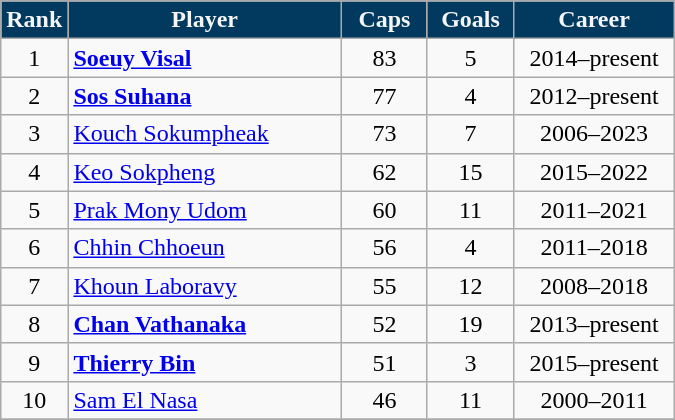<table class="wikitable sortable" style="text-align: center">
<tr>
<th style="background: #013A5E; color: #F4F5F8;">Rank</th>
<th width=175px style="background: #013A5E; color: #F4F5F8;">Player</th>
<th width=50px style="background: #013A5E; color: #F4F5F8;">Caps</th>
<th width=50px style="background: #013A5E; color: #F4F5F8;">Goals</th>
<th width=100px style="background: #013A5E; color: #F4F5F8;">Career</th>
</tr>
<tr>
<td>1</td>
<td align="left"><strong><a href='#'>Soeuy Visal</a></strong></td>
<td>83</td>
<td>5</td>
<td>2014–present</td>
</tr>
<tr>
<td>2</td>
<td align="left"><strong><a href='#'>Sos Suhana</a></strong></td>
<td>77</td>
<td>4</td>
<td>2012–present</td>
</tr>
<tr>
<td>3</td>
<td align="left"><a href='#'>Kouch Sokumpheak</a></td>
<td>73</td>
<td>7</td>
<td>2006–2023</td>
</tr>
<tr>
<td>4</td>
<td align="left"><a href='#'>Keo Sokpheng</a></td>
<td>62</td>
<td>15</td>
<td>2015–2022</td>
</tr>
<tr>
<td>5</td>
<td align="left"><a href='#'>Prak Mony Udom</a></td>
<td>60</td>
<td>11</td>
<td>2011–2021</td>
</tr>
<tr>
<td>6</td>
<td align="left"><a href='#'>Chhin Chhoeun</a></td>
<td>56</td>
<td>4</td>
<td>2011–2018</td>
</tr>
<tr>
<td>7</td>
<td align="left"><a href='#'>Khoun Laboravy</a></td>
<td>55</td>
<td>12</td>
<td>2008–2018</td>
</tr>
<tr>
<td>8</td>
<td align="left"><strong><a href='#'>Chan Vathanaka</a></strong></td>
<td>52</td>
<td>19</td>
<td>2013–present</td>
</tr>
<tr>
<td>9</td>
<td align="left"><strong><a href='#'>Thierry Bin</a></strong></td>
<td>51</td>
<td>3</td>
<td>2015–present</td>
</tr>
<tr>
<td>10</td>
<td align="left"><a href='#'>Sam El Nasa</a></td>
<td>46</td>
<td>11</td>
<td>2000–2011</td>
</tr>
<tr>
</tr>
</table>
